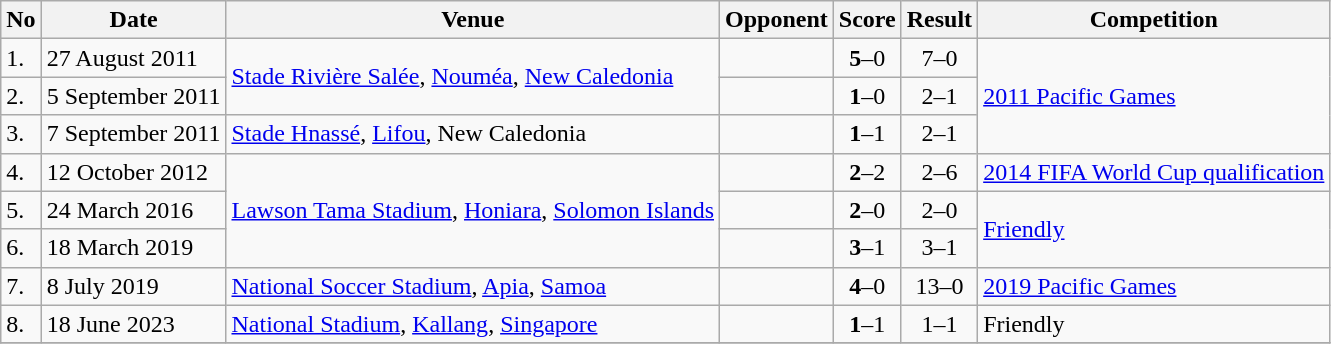<table class="wikitable" style="font-size:100%;">
<tr>
<th>No</th>
<th>Date</th>
<th>Venue</th>
<th>Opponent</th>
<th>Score</th>
<th>Result</th>
<th>Competition</th>
</tr>
<tr>
<td>1.</td>
<td>27 August 2011</td>
<td rowspan=2><a href='#'>Stade Rivière Salée</a>, <a href='#'>Nouméa</a>, <a href='#'>New Caledonia</a></td>
<td></td>
<td align=center><strong>5</strong>–0</td>
<td align=center>7–0</td>
<td rowspan=3><a href='#'>2011 Pacific Games</a></td>
</tr>
<tr>
<td>2.</td>
<td>5 September 2011</td>
<td></td>
<td align=center><strong>1</strong>–0</td>
<td align=center>2–1</td>
</tr>
<tr>
<td>3.</td>
<td>7 September 2011</td>
<td><a href='#'>Stade Hnassé</a>, <a href='#'>Lifou</a>, New Caledonia</td>
<td></td>
<td align=center><strong>1</strong>–1</td>
<td align=center>2–1 </td>
</tr>
<tr>
<td>4.</td>
<td>12 October 2012</td>
<td rowspan=3><a href='#'>Lawson Tama Stadium</a>, <a href='#'>Honiara</a>, <a href='#'>Solomon Islands</a></td>
<td></td>
<td align=center><strong>2</strong>–2</td>
<td align=center>2–6</td>
<td><a href='#'>2014 FIFA World Cup qualification</a></td>
</tr>
<tr>
<td>5.</td>
<td>24 March 2016</td>
<td></td>
<td align=center><strong>2</strong>–0</td>
<td align=center>2–0</td>
<td rowspan=2><a href='#'>Friendly</a></td>
</tr>
<tr>
<td>6.</td>
<td>18 March 2019</td>
<td></td>
<td align=center><strong>3</strong>–1</td>
<td align=center>3–1</td>
</tr>
<tr>
<td>7.</td>
<td>8 July 2019</td>
<td><a href='#'>National Soccer Stadium</a>, <a href='#'>Apia</a>, <a href='#'>Samoa</a></td>
<td></td>
<td align=center><strong>4</strong>–0</td>
<td align=center>13–0</td>
<td><a href='#'>2019 Pacific Games</a></td>
</tr>
<tr>
<td>8.</td>
<td>18 June 2023</td>
<td><a href='#'>National Stadium</a>, <a href='#'>Kallang</a>, <a href='#'>Singapore</a></td>
<td></td>
<td align=center><strong>1</strong>–1</td>
<td align=center>1–1</td>
<td>Friendly</td>
</tr>
<tr>
</tr>
</table>
